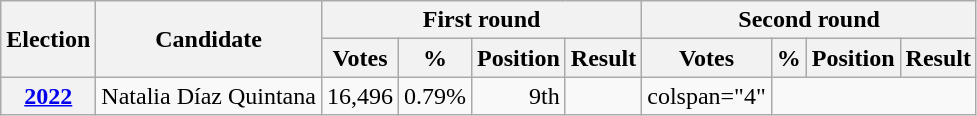<table class=wikitable style="text-align: right;">
<tr>
<th rowspan=2>Election</th>
<th rowspan=2>Candidate</th>
<th colspan=4>First round</th>
<th colspan=4>Second round</th>
</tr>
<tr>
<th>Votes</th>
<th>%</th>
<th>Position</th>
<th>Result</th>
<th>Votes</th>
<th>%</th>
<th>Position</th>
<th>Result</th>
</tr>
<tr>
<th><a href='#'>2022</a></th>
<td>Natalia Díaz Quintana</td>
<td>16,496</td>
<td>0.79%</td>
<td>9th</td>
<td></td>
<td>colspan="4" </td>
</tr>
</table>
